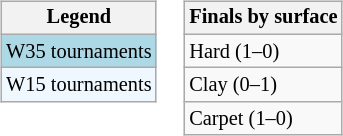<table>
<tr valign=top>
<td><br><table class="wikitable" style="font-size:85%;">
<tr>
<th>Legend</th>
</tr>
<tr style="background:lightblue;">
<td>W35 tournaments</td>
</tr>
<tr style="background:#f0f8ff;">
<td>W15 tournaments</td>
</tr>
</table>
</td>
<td><br><table class="wikitable" style="font-size:85%;">
<tr>
<th>Finals by surface</th>
</tr>
<tr>
<td>Hard (1–0)</td>
</tr>
<tr>
<td>Clay (0–1)</td>
</tr>
<tr>
<td>Carpet (1–0)</td>
</tr>
</table>
</td>
</tr>
</table>
